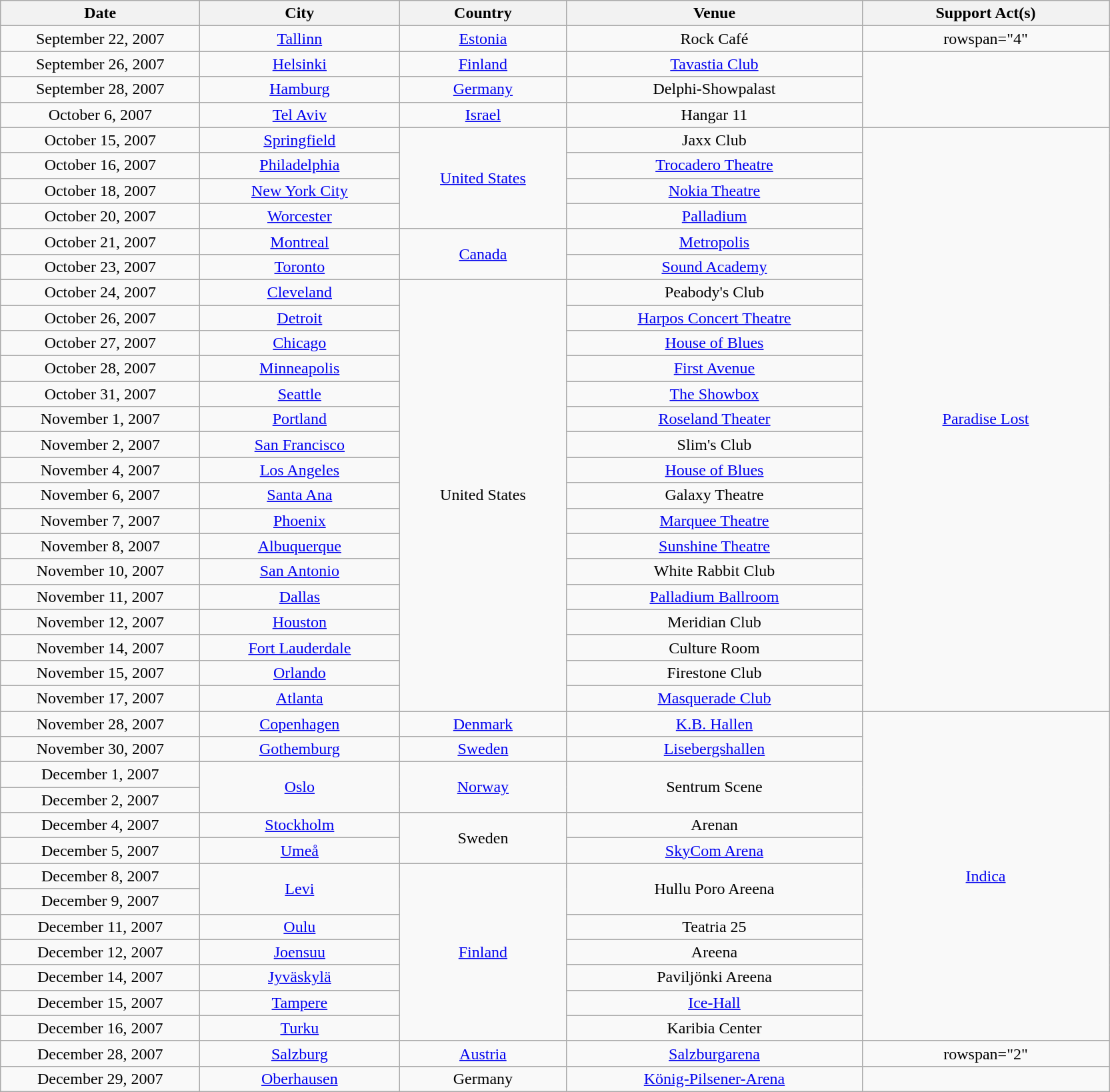<table class="wikitable plainrowheaders" style="text-align:center;">
<tr>
<th scope="col" style="width:12em;">Date</th>
<th scope="col" style="width:12em;">City</th>
<th scope="col" style="width:10em;">Country</th>
<th scope="col" style="width:18em;">Venue</th>
<th scope="col" style="width:15em;">Support Act(s)</th>
</tr>
<tr>
<td>September 22, 2007</td>
<td><a href='#'>Tallinn</a></td>
<td><a href='#'>Estonia</a></td>
<td>Rock Café</td>
<td>rowspan="4" </td>
</tr>
<tr>
<td>September 26, 2007</td>
<td><a href='#'>Helsinki</a></td>
<td><a href='#'>Finland</a></td>
<td><a href='#'>Tavastia Club</a></td>
</tr>
<tr>
<td>September 28, 2007</td>
<td><a href='#'>Hamburg</a></td>
<td><a href='#'>Germany</a></td>
<td>Delphi-Showpalast</td>
</tr>
<tr>
<td>October 6, 2007</td>
<td><a href='#'>Tel Aviv</a></td>
<td><a href='#'>Israel</a></td>
<td>Hangar 11</td>
</tr>
<tr>
<td>October 15, 2007</td>
<td><a href='#'>Springfield</a></td>
<td rowspan="4"><a href='#'>United States</a></td>
<td>Jaxx Club</td>
<td rowspan="23"><a href='#'>Paradise Lost</a></td>
</tr>
<tr>
<td>October 16, 2007</td>
<td><a href='#'>Philadelphia</a></td>
<td><a href='#'>Trocadero Theatre</a></td>
</tr>
<tr>
<td>October 18, 2007</td>
<td><a href='#'>New York City</a></td>
<td><a href='#'>Nokia Theatre</a></td>
</tr>
<tr>
<td>October 20, 2007</td>
<td><a href='#'>Worcester</a></td>
<td><a href='#'>Palladium</a></td>
</tr>
<tr>
<td>October 21, 2007</td>
<td><a href='#'>Montreal</a></td>
<td rowspan="2"><a href='#'>Canada</a></td>
<td><a href='#'>Metropolis</a></td>
</tr>
<tr>
<td>October 23, 2007</td>
<td><a href='#'>Toronto</a></td>
<td><a href='#'>Sound Academy</a></td>
</tr>
<tr>
<td>October 24, 2007</td>
<td><a href='#'>Cleveland</a></td>
<td rowspan="17">United States</td>
<td>Peabody's Club</td>
</tr>
<tr>
<td>October 26, 2007</td>
<td><a href='#'>Detroit</a></td>
<td><a href='#'>Harpos Concert Theatre</a></td>
</tr>
<tr>
<td>October 27, 2007</td>
<td><a href='#'>Chicago</a></td>
<td><a href='#'>House of Blues</a></td>
</tr>
<tr>
<td>October 28, 2007</td>
<td><a href='#'>Minneapolis</a></td>
<td><a href='#'>First Avenue</a></td>
</tr>
<tr>
<td>October 31, 2007</td>
<td><a href='#'>Seattle</a></td>
<td><a href='#'>The Showbox</a></td>
</tr>
<tr>
<td>November 1, 2007</td>
<td><a href='#'>Portland</a></td>
<td><a href='#'>Roseland Theater</a></td>
</tr>
<tr>
<td>November 2, 2007</td>
<td><a href='#'>San Francisco</a></td>
<td>Slim's Club</td>
</tr>
<tr>
<td>November 4, 2007</td>
<td><a href='#'>Los Angeles</a></td>
<td><a href='#'>House of Blues</a></td>
</tr>
<tr>
<td>November 6, 2007</td>
<td><a href='#'>Santa Ana</a></td>
<td>Galaxy Theatre</td>
</tr>
<tr>
<td>November 7, 2007</td>
<td><a href='#'>Phoenix</a></td>
<td><a href='#'>Marquee Theatre</a></td>
</tr>
<tr>
<td>November 8, 2007</td>
<td><a href='#'>Albuquerque</a></td>
<td><a href='#'>Sunshine Theatre</a></td>
</tr>
<tr>
<td>November 10, 2007</td>
<td><a href='#'>San Antonio</a></td>
<td>White Rabbit Club</td>
</tr>
<tr>
<td>November 11, 2007</td>
<td><a href='#'>Dallas</a></td>
<td><a href='#'>Palladium Ballroom</a></td>
</tr>
<tr>
<td>November 12, 2007</td>
<td><a href='#'>Houston</a></td>
<td>Meridian Club</td>
</tr>
<tr>
<td>November 14, 2007</td>
<td><a href='#'>Fort Lauderdale</a></td>
<td>Culture Room</td>
</tr>
<tr>
<td>November 15, 2007</td>
<td><a href='#'>Orlando</a></td>
<td>Firestone Club</td>
</tr>
<tr>
<td>November 17, 2007</td>
<td><a href='#'>Atlanta</a></td>
<td><a href='#'>Masquerade Club</a></td>
</tr>
<tr>
<td>November 28, 2007</td>
<td><a href='#'>Copenhagen</a></td>
<td><a href='#'>Denmark</a></td>
<td><a href='#'>K.B. Hallen</a></td>
<td rowspan="13"><a href='#'>Indica</a></td>
</tr>
<tr>
<td>November 30, 2007</td>
<td><a href='#'>Gothemburg</a></td>
<td><a href='#'>Sweden</a></td>
<td><a href='#'>Lisebergshallen</a></td>
</tr>
<tr>
<td>December 1, 2007</td>
<td rowspan="2"><a href='#'>Oslo</a></td>
<td rowspan="2"><a href='#'>Norway</a></td>
<td rowspan="2">Sentrum Scene</td>
</tr>
<tr>
<td>December 2, 2007</td>
</tr>
<tr>
<td>December 4, 2007</td>
<td><a href='#'>Stockholm</a></td>
<td rowspan="2">Sweden</td>
<td>Arenan</td>
</tr>
<tr>
<td>December 5, 2007</td>
<td><a href='#'>Umeå</a></td>
<td><a href='#'>SkyCom Arena</a></td>
</tr>
<tr>
<td>December 8, 2007</td>
<td rowspan="2"><a href='#'>Levi</a></td>
<td rowspan="7"><a href='#'>Finland</a></td>
<td rowspan="2">Hullu Poro Areena</td>
</tr>
<tr>
<td>December 9, 2007</td>
</tr>
<tr>
<td>December 11, 2007</td>
<td><a href='#'>Oulu</a></td>
<td>Teatria 25</td>
</tr>
<tr>
<td>December 12, 2007</td>
<td><a href='#'>Joensuu</a></td>
<td>Areena</td>
</tr>
<tr>
<td>December 14, 2007</td>
<td><a href='#'>Jyväskylä</a></td>
<td>Paviljönki Areena</td>
</tr>
<tr>
<td>December 15, 2007</td>
<td><a href='#'>Tampere</a></td>
<td><a href='#'>Ice-Hall</a></td>
</tr>
<tr>
<td>December 16, 2007</td>
<td><a href='#'>Turku</a></td>
<td>Karibia Center</td>
</tr>
<tr>
<td>December 28, 2007</td>
<td><a href='#'>Salzburg</a></td>
<td><a href='#'>Austria</a></td>
<td><a href='#'>Salzburgarena</a></td>
<td>rowspan="2" </td>
</tr>
<tr>
<td>December 29, 2007</td>
<td><a href='#'>Oberhausen</a></td>
<td>Germany</td>
<td><a href='#'>König-Pilsener-Arena</a></td>
</tr>
</table>
